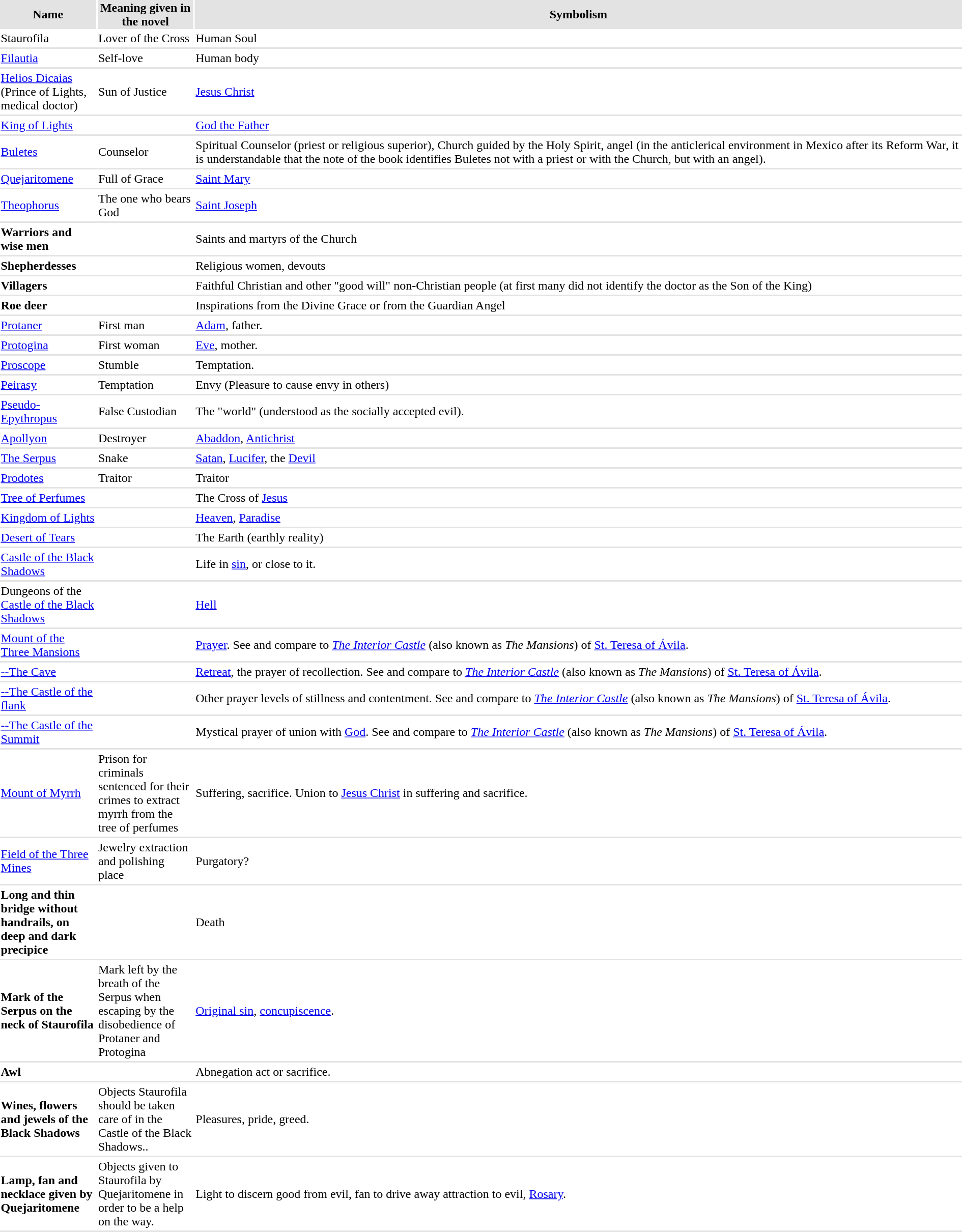<table border="0" align="center" width="100%">
<tr bgcolor="#e3e3e3" align="center">
<th width="10%">Name</th>
<th width="10%">Meaning given in the novel</th>
<th>Symbolism</th>
</tr>
<tr>
<td>Staurofila</td>
<td>Lover of the Cross</td>
<td>Human Soul</td>
</tr>
<tr>
<td colspan="3" style="background: #e3e3e3;"></td>
</tr>
<tr>
<td><a href='#'>Filautia</a></td>
<td>Self-love</td>
<td>Human body</td>
</tr>
<tr>
<td colspan="3" style="background: #e3e3e3;"></td>
</tr>
<tr>
<td><a href='#'>Helios Dicaias</a> (Prince of Lights, medical doctor)</td>
<td>Sun of Justice</td>
<td><a href='#'>Jesus Christ</a></td>
</tr>
<tr>
<td colspan="3" style="background: #e3e3e3;"></td>
</tr>
<tr>
<td><a href='#'>King of Lights</a></td>
<td></td>
<td><a href='#'>God the Father</a></td>
</tr>
<tr>
<td colspan="3" style="background: #e3e3e3;"></td>
</tr>
<tr>
<td><a href='#'>Buletes</a></td>
<td>Counselor</td>
<td>Spiritual Counselor (priest or religious superior), Church guided by the Holy Spirit, angel (in the anticlerical environment in Mexico after its Reform War, it is understandable that the note of the book identifies Buletes not with a priest or with the Church, but with an angel).</td>
</tr>
<tr>
<td colspan="3" style="background: #e3e3e3;"></td>
</tr>
<tr>
<td><a href='#'>Quejaritomene</a></td>
<td>Full of Grace</td>
<td><a href='#'>Saint Mary</a></td>
</tr>
<tr>
<td colspan="3" style="background: #e3e3e3;"></td>
</tr>
<tr>
<td><a href='#'>Theophorus</a></td>
<td>The one who bears God</td>
<td><a href='#'>Saint Joseph</a></td>
</tr>
<tr>
<td colspan="3" style="background: #e3e3e3;"></td>
</tr>
<tr>
<td><strong>Warriors and wise men</strong></td>
<td></td>
<td>Saints and martyrs of the Church</td>
</tr>
<tr>
<td colspan="3" style="background: #e3e3e3;"></td>
</tr>
<tr>
<td><strong> Shepherdesses</strong></td>
<td></td>
<td>Religious women, devouts</td>
</tr>
<tr>
<td colspan="3" style="background: #e3e3e3;"></td>
</tr>
<tr>
<td><strong>Villagers</strong></td>
<td></td>
<td>Faithful Christian and other "good will" non-Christian people (at first many did not identify the doctor as the Son of the King)</td>
</tr>
<tr>
<td colspan="3" style="background: #e3e3e3;"></td>
</tr>
<tr>
<td><strong>Roe deer</strong></td>
<td></td>
<td>Inspirations from the Divine Grace or from the Guardian Angel</td>
</tr>
<tr>
<td colspan="3" style="background: #e3e3e3;"></td>
</tr>
<tr>
<td><a href='#'>Protaner</a></td>
<td>First man</td>
<td><a href='#'>Adam</a>, father.</td>
</tr>
<tr>
<td colspan="3" style="background: #e3e3e3;"></td>
</tr>
<tr>
<td><a href='#'>Protogina</a></td>
<td>First woman</td>
<td><a href='#'>Eve</a>, mother.</td>
</tr>
<tr>
<td colspan="3" style="background: #e3e3e3;"></td>
</tr>
<tr>
<td><a href='#'>Proscope</a></td>
<td>Stumble</td>
<td>Temptation.</td>
</tr>
<tr>
<td colspan="3" style="background: #e3e3e3;"></td>
</tr>
<tr>
<td><a href='#'>Peirasy</a></td>
<td>Temptation</td>
<td>Envy (Pleasure to cause envy in others)</td>
</tr>
<tr>
<td colspan="3" style="background: #e3e3e3;"></td>
</tr>
<tr>
<td><a href='#'>Pseudo-Epythropus</a></td>
<td>False Custodian</td>
<td>The "world" (understood as the socially accepted evil).</td>
</tr>
<tr>
<td colspan="3" style="background: #e3e3e3;"></td>
</tr>
<tr>
<td><a href='#'>Apollyon</a></td>
<td>Destroyer</td>
<td><a href='#'>Abaddon</a>, <a href='#'>Antichrist</a></td>
</tr>
<tr>
<td colspan="3" style="background: #e3e3e3;"></td>
</tr>
<tr>
<td><a href='#'>The Serpus</a></td>
<td>Snake</td>
<td><a href='#'>Satan</a>, <a href='#'>Lucifer</a>, the <a href='#'>Devil</a></td>
</tr>
<tr>
<td colspan="3" style="background: #e3e3e3;"></td>
</tr>
<tr>
<td><a href='#'>Prodotes</a></td>
<td>Traitor</td>
<td>Traitor</td>
</tr>
<tr>
<td colspan="3" style="background: #e3e3e3;"></td>
</tr>
<tr>
<td><a href='#'>Tree of Perfumes</a></td>
<td></td>
<td>The Cross of <a href='#'>Jesus</a></td>
</tr>
<tr>
<td colspan="3" style="background: #e3e3e3;"></td>
</tr>
<tr>
<td><a href='#'>Kingdom of Lights</a></td>
<td></td>
<td><a href='#'>Heaven</a>, <a href='#'>Paradise</a></td>
</tr>
<tr>
<td colspan="3" style="background: #e3e3e3;"></td>
</tr>
<tr>
<td><a href='#'>Desert of Tears</a></td>
<td></td>
<td>The Earth (earthly reality)</td>
</tr>
<tr>
<td colspan="3" style="background: #e3e3e3;"></td>
</tr>
<tr>
<td><a href='#'>Castle of the Black Shadows</a></td>
<td></td>
<td>Life in <a href='#'>sin</a>, or close to it.</td>
</tr>
<tr>
<td colspan="3" style="background: #e3e3e3;"></td>
</tr>
<tr>
<td>Dungeons of the <a href='#'>Castle of the Black Shadows</a></td>
<td></td>
<td><a href='#'>Hell</a></td>
</tr>
<tr>
<td colspan="3" style="background: #e3e3e3;"></td>
</tr>
<tr>
<td><a href='#'>Mount of the Three Mansions</a></td>
<td></td>
<td><a href='#'>Prayer</a>. See and compare to <em><a href='#'>The Interior Castle</a></em> (also known as <em>The Mansions</em>) of <a href='#'>St. Teresa of Ávila</a>.</td>
</tr>
<tr>
<td colspan="3" style="background: #e3e3e3;"></td>
</tr>
<tr>
<td><a href='#'>--The Cave</a></td>
<td></td>
<td><a href='#'>Retreat</a>, the prayer of recollection. See and compare to <em><a href='#'>The Interior Castle</a></em> (also known as <em>The Mansions</em>) of <a href='#'>St. Teresa of Ávila</a>.</td>
</tr>
<tr>
<td colspan="3" style="background: #e3e3e3;"></td>
</tr>
<tr>
<td><a href='#'>--The Castle of the flank</a></td>
<td></td>
<td>Other prayer levels of stillness and contentment. See and compare to <em><a href='#'>The Interior Castle</a></em> (also known as <em>The Mansions</em>) of <a href='#'>St. Teresa of Ávila</a>.</td>
</tr>
<tr>
<td colspan="3" style="background: #e3e3e3;"></td>
</tr>
<tr>
<td><a href='#'>--The Castle of the Summit</a></td>
<td></td>
<td>Mystical prayer of union with <a href='#'>God</a>. See and compare to <em><a href='#'>The Interior Castle</a></em> (also known as <em>The Mansions</em>) of <a href='#'>St. Teresa of Ávila</a>.</td>
</tr>
<tr>
<td colspan="3" style="background: #e3e3e3;"></td>
</tr>
<tr>
<td><a href='#'>Mount of Myrrh</a></td>
<td>Prison for criminals sentenced for their crimes to extract myrrh from the tree of perfumes</td>
<td>Suffering, sacrifice. Union to <a href='#'>Jesus Christ</a> in suffering and sacrifice.</td>
</tr>
<tr>
<td colspan="3" style="background: #e3e3e3;"></td>
</tr>
<tr>
<td><a href='#'>Field of the Three Mines</a></td>
<td>Jewelry extraction and polishing place</td>
<td>Purgatory?</td>
</tr>
<tr>
<td colspan="3" style="background: #e3e3e3;"></td>
</tr>
<tr>
<td><strong> Long and thin bridge without handrails, on deep and dark precipice</strong></td>
<td></td>
<td>Death</td>
</tr>
<tr>
<td colspan="3" style="background: #e3e3e3;"></td>
</tr>
<tr>
<td><strong>Mark of the Serpus on the neck of Staurofila</strong></td>
<td>Mark left by the breath of the Serpus when escaping by the disobedience of Protaner and Protogina</td>
<td><a href='#'>Original sin</a>, <a href='#'>concupiscence</a>.</td>
</tr>
<tr>
<td colspan="3" style="background: #e3e3e3;"></td>
</tr>
<tr>
<td><strong>Awl</strong></td>
<td></td>
<td>Abnegation act or sacrifice.</td>
</tr>
<tr>
<td colspan="3" style="background: #e3e3e3;"></td>
</tr>
<tr>
<td><strong>Wines, flowers and jewels of the Black Shadows</strong></td>
<td>Objects Staurofila should be taken care of in the Castle of the Black Shadows..</td>
<td>Pleasures, pride, greed.</td>
</tr>
<tr>
<td colspan="3" style="background: #e3e3e3;"></td>
</tr>
<tr>
<td><strong>Lamp, fan and necklace given by Quejaritomene</strong></td>
<td>Objects given to Staurofila by Quejaritomene in order to be a help on the way.</td>
<td>Light to discern good from evil, fan to drive away attraction to evil, <a href='#'>Rosary</a>.</td>
</tr>
<tr>
<td colspan="3" style="background: #e3e3e3;"></td>
</tr>
<tr>
</tr>
</table>
